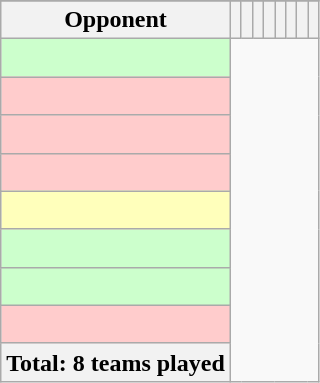<table class="wikitable sortable" style="text-align: center">
<tr>
</tr>
<tr style="color:black;">
<th>Opponent</th>
<th></th>
<th></th>
<th></th>
<th></th>
<th></th>
<th></th>
<th></th>
<th></th>
</tr>
<tr bgcolor="#CFC">
<td style="text-align:left;"><br></td>
</tr>
<tr bgcolor="#FCC">
<td style="text-align:left;"><br></td>
</tr>
<tr bgcolor="#FCC">
<td style="text-align:left;"><br></td>
</tr>
<tr bgcolor="#FCC">
<td style="text-align:left;"><br></td>
</tr>
<tr bgcolor="#FFB">
<td style="text-align:left;"><br></td>
</tr>
<tr bgcolor="#CFC">
<td style="text-align:left;"><br></td>
</tr>
<tr bgcolor="#CFC">
<td style="text-align:left;"><br></td>
</tr>
<tr bgcolor="#FCC">
<td style="text-align:left;"><br></td>
</tr>
<tr class="sortbottom">
<th>Total: 8 teams played<br></th>
</tr>
</table>
